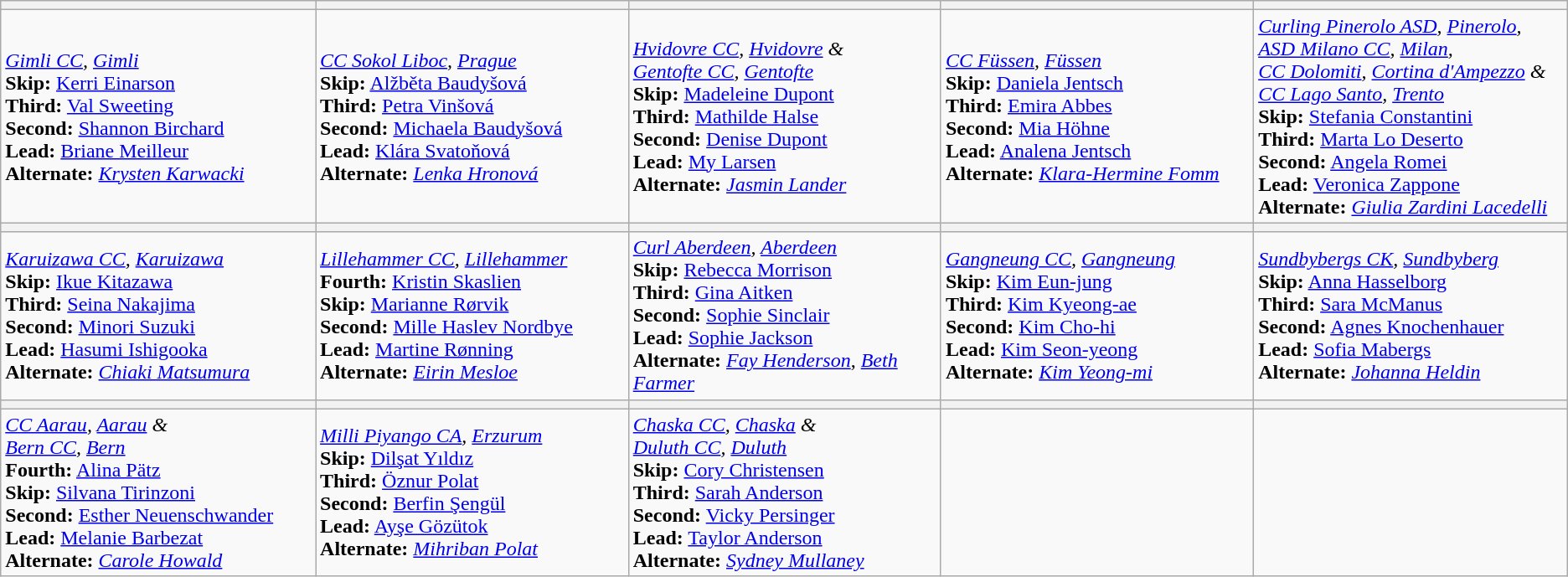<table class=wikitable>
<tr>
<th width=250></th>
<th width=250></th>
<th width=250></th>
<th width=250></th>
<th width=250></th>
</tr>
<tr>
<td><em><a href='#'>Gimli CC</a>, <a href='#'>Gimli</a></em><br><strong>Skip:</strong> <a href='#'>Kerri Einarson</a><br>
<strong>Third:</strong> <a href='#'>Val Sweeting</a><br>
<strong>Second:</strong> <a href='#'>Shannon Birchard</a><br>
<strong>Lead:</strong> <a href='#'>Briane Meilleur</a><br>
<strong>Alternate:</strong> <em><a href='#'>Krysten Karwacki</a></em></td>
<td><em><a href='#'>CC Sokol Liboc</a>, <a href='#'>Prague</a></em><br><strong>Skip:</strong> <a href='#'>Alžběta Baudyšová</a><br>
<strong>Third:</strong> <a href='#'>Petra Vinšová</a><br>
<strong>Second:</strong> <a href='#'>Michaela Baudyšová</a><br>
<strong>Lead:</strong> <a href='#'>Klára Svatoňová</a><br>
<strong>Alternate:</strong> <em><a href='#'>Lenka Hronová</a></em></td>
<td><em><a href='#'>Hvidovre CC</a>, <a href='#'>Hvidovre</a> &<br> <a href='#'>Gentofte CC</a>, <a href='#'>Gentofte</a></em><br><strong>Skip:</strong> <a href='#'>Madeleine Dupont</a><br>
<strong>Third:</strong> <a href='#'>Mathilde Halse</a><br>
<strong>Second:</strong> <a href='#'>Denise Dupont</a><br>
<strong>Lead:</strong> <a href='#'>My Larsen</a><br>
<strong>Alternate:</strong> <em><a href='#'>Jasmin Lander</a></em></td>
<td><em><a href='#'>CC Füssen</a>, <a href='#'>Füssen</a></em><br><strong>Skip:</strong>  <a href='#'>Daniela Jentsch</a><br>
<strong>Third:</strong> <a href='#'>Emira Abbes</a><br>
<strong>Second:</strong> <a href='#'>Mia Höhne</a><br>
<strong>Lead:</strong> <a href='#'>Analena Jentsch</a><br>
<strong>Alternate:</strong> <em><a href='#'>Klara-Hermine Fomm</a></em></td>
<td><em><a href='#'>Curling Pinerolo ASD</a>, <a href='#'>Pinerolo</a>, <br> <a href='#'>ASD Milano CC</a>, <a href='#'>Milan</a>, <br> <a href='#'>CC Dolomiti</a>, <a href='#'>Cortina d'Ampezzo</a> & <br> <a href='#'>CC Lago Santo</a>, <a href='#'>Trento</a></em><br><strong>Skip:</strong> <a href='#'>Stefania Constantini</a><br>
<strong>Third:</strong> <a href='#'>Marta Lo Deserto</a><br>
<strong>Second:</strong> <a href='#'>Angela Romei</a><br>
<strong>Lead:</strong> <a href='#'>Veronica Zappone</a><br>
<strong>Alternate:</strong> <em><a href='#'>Giulia Zardini Lacedelli</a></em></td>
</tr>
<tr>
<th width=250></th>
<th width=250></th>
<th width=250></th>
<th width=250></th>
<th width=250></th>
</tr>
<tr>
<td><em><a href='#'>Karuizawa CC</a>, <a href='#'>Karuizawa</a></em><br><strong>Skip:</strong> <a href='#'>Ikue Kitazawa</a><br>
<strong>Third:</strong> <a href='#'>Seina Nakajima</a><br>
<strong>Second:</strong> <a href='#'>Minori Suzuki</a><br>
<strong>Lead:</strong> <a href='#'>Hasumi Ishigooka</a><br>
<strong>Alternate:</strong> <em><a href='#'>Chiaki Matsumura</a></em></td>
<td><em><a href='#'>Lillehammer CC</a>, <a href='#'>Lillehammer</a></em><br><strong>Fourth:</strong> <a href='#'>Kristin Skaslien</a><br>
<strong>Skip:</strong> <a href='#'>Marianne Rørvik</a><br>
<strong>Second:</strong> <a href='#'>Mille Haslev Nordbye</a><br>
<strong>Lead:</strong> <a href='#'>Martine Rønning</a><br>
<strong>Alternate:</strong> <em><a href='#'>Eirin Mesloe</a></em></td>
<td><em><a href='#'>Curl Aberdeen</a>, <a href='#'>Aberdeen</a></em><br><strong>Skip:</strong> <a href='#'>Rebecca Morrison</a><br>
<strong>Third:</strong> <a href='#'>Gina Aitken</a><br>
<strong>Second:</strong> <a href='#'>Sophie Sinclair</a><br>
<strong>Lead:</strong> <a href='#'>Sophie Jackson</a><br>
<strong>Alternate:</strong> <em><a href='#'>Fay Henderson</a></em>, <em><a href='#'>Beth Farmer</a></em></td>
<td><em><a href='#'>Gangneung CC</a>, <a href='#'>Gangneung</a></em><br><strong>Skip:</strong> <a href='#'>Kim Eun-jung</a><br>
<strong>Third:</strong> <a href='#'>Kim Kyeong-ae</a><br>
<strong>Second:</strong> <a href='#'>Kim Cho-hi</a><br>
<strong>Lead:</strong> <a href='#'>Kim Seon-yeong</a><br>
<strong>Alternate:</strong> <em><a href='#'>Kim Yeong-mi</a></em></td>
<td><em><a href='#'>Sundbybergs CK</a>, <a href='#'>Sundbyberg</a></em><br><strong>Skip:</strong> <a href='#'>Anna Hasselborg</a><br>
<strong>Third:</strong> <a href='#'>Sara McManus</a><br>
<strong>Second:</strong> <a href='#'>Agnes Knochenhauer</a><br>
<strong>Lead:</strong> <a href='#'>Sofia Mabergs</a><br>
<strong>Alternate:</strong> <em><a href='#'>Johanna Heldin</a></em></td>
</tr>
<tr>
<th width=250></th>
<th width=250></th>
<th width=250></th>
<th width=250></th>
<th width=250></th>
</tr>
<tr>
<td><em><a href='#'>CC Aarau</a>, <a href='#'>Aarau</a> &<br> <a href='#'>Bern CC</a>, <a href='#'>Bern</a></em><br><strong>Fourth:</strong> <a href='#'>Alina Pätz</a><br>
<strong>Skip:</strong> <a href='#'>Silvana Tirinzoni</a><br>
<strong>Second:</strong> <a href='#'>Esther Neuenschwander</a><br>
<strong>Lead:</strong> <a href='#'>Melanie Barbezat</a><br>
<strong>Alternate:</strong> <em><a href='#'>Carole Howald</a></em></td>
<td><em><a href='#'>Milli Piyango CA</a>, <a href='#'>Erzurum</a></em><br><strong>Skip:</strong> <a href='#'>Dilşat Yıldız</a><br>
<strong>Third:</strong> <a href='#'>Öznur Polat</a><br>
<strong>Second:</strong> <a href='#'>Berfin Şengül</a><br>
<strong>Lead:</strong> <a href='#'>Ayşe Gözütok</a><br>
<strong>Alternate:</strong> <em><a href='#'>Mihriban Polat</a></em></td>
<td><em><a href='#'>Chaska CC</a>, <a href='#'>Chaska</a> & <br> <a href='#'>Duluth CC</a>, <a href='#'>Duluth</a></em><br><strong>Skip:</strong> <a href='#'>Cory Christensen</a><br>
<strong>Third:</strong> <a href='#'>Sarah Anderson</a><br>
<strong>Second:</strong> <a href='#'>Vicky Persinger</a><br>
<strong>Lead:</strong> <a href='#'>Taylor Anderson</a><br>
<strong>Alternate:</strong> <em><a href='#'>Sydney Mullaney</a></em></td>
<td></td>
<td></td>
</tr>
</table>
